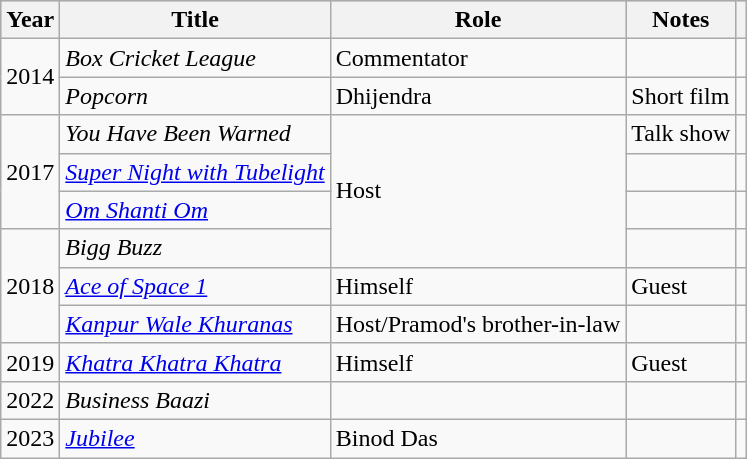<table class="wikitable">
<tr style="background:#ccc; text-align:center;">
<th>Year</th>
<th>Title</th>
<th>Role</th>
<th>Notes</th>
<th class="unsortable"></th>
</tr>
<tr>
<td rowspan="2">2014</td>
<td><em>Box Cricket League</em></td>
<td>Commentator</td>
<td></td>
<td></td>
</tr>
<tr>
<td><em>Popcorn</em></td>
<td>Dhijendra</td>
<td>Short film</td>
<td></td>
</tr>
<tr>
<td rowspan="3">2017</td>
<td><em>You Have Been Warned</em></td>
<td rowspan="4">Host</td>
<td>Talk show</td>
<td></td>
</tr>
<tr>
<td><em><a href='#'>Super Night with Tubelight</a></em></td>
<td></td>
<td></td>
</tr>
<tr>
<td><em><a href='#'>Om Shanti Om</a></em></td>
<td></td>
<td></td>
</tr>
<tr>
<td rowspan="3">2018</td>
<td><em>Bigg Buzz</em></td>
<td></td>
<td></td>
</tr>
<tr>
<td><em><a href='#'>Ace of Space 1</a></em></td>
<td>Himself</td>
<td>Guest</td>
<td></td>
</tr>
<tr>
<td><em><a href='#'>Kanpur Wale Khuranas</a></em></td>
<td>Host/Pramod's brother-in-law</td>
<td></td>
<td></td>
</tr>
<tr>
<td>2019</td>
<td><em><a href='#'>Khatra Khatra Khatra</a></em></td>
<td>Himself</td>
<td>Guest</td>
<td></td>
</tr>
<tr>
<td>2022</td>
<td><em>Business Baazi</em></td>
<td></td>
<td></td>
<td></td>
</tr>
<tr>
<td>2023</td>
<td><em><a href='#'>Jubilee</a></em></td>
<td>Binod Das</td>
<td></td>
<td></td>
</tr>
</table>
